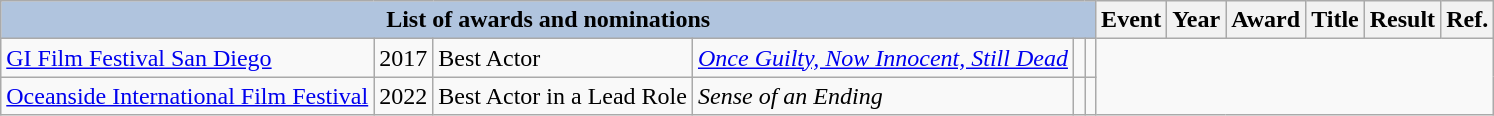<table class="wikitable">
<tr>
<th colspan="6" style="background:#B0C4DE;">List of awards and nominations</th>
<th>Event</th>
<th>Year</th>
<th>Award</th>
<th>Title</th>
<th>Result</th>
<th>Ref.</th>
</tr>
<tr>
<td><a href='#'>GI Film Festival San Diego</a></td>
<td>2017</td>
<td>Best Actor</td>
<td><em><a href='#'>Once Guilty, Now Innocent, Still Dead</a></em></td>
<td></td>
<td></td>
</tr>
<tr>
<td><a href='#'>Oceanside International Film Festival</a></td>
<td>2022</td>
<td>Best Actor in a Lead Role</td>
<td><em>Sense of an Ending</em></td>
<td></td>
<td></td>
</tr>
</table>
